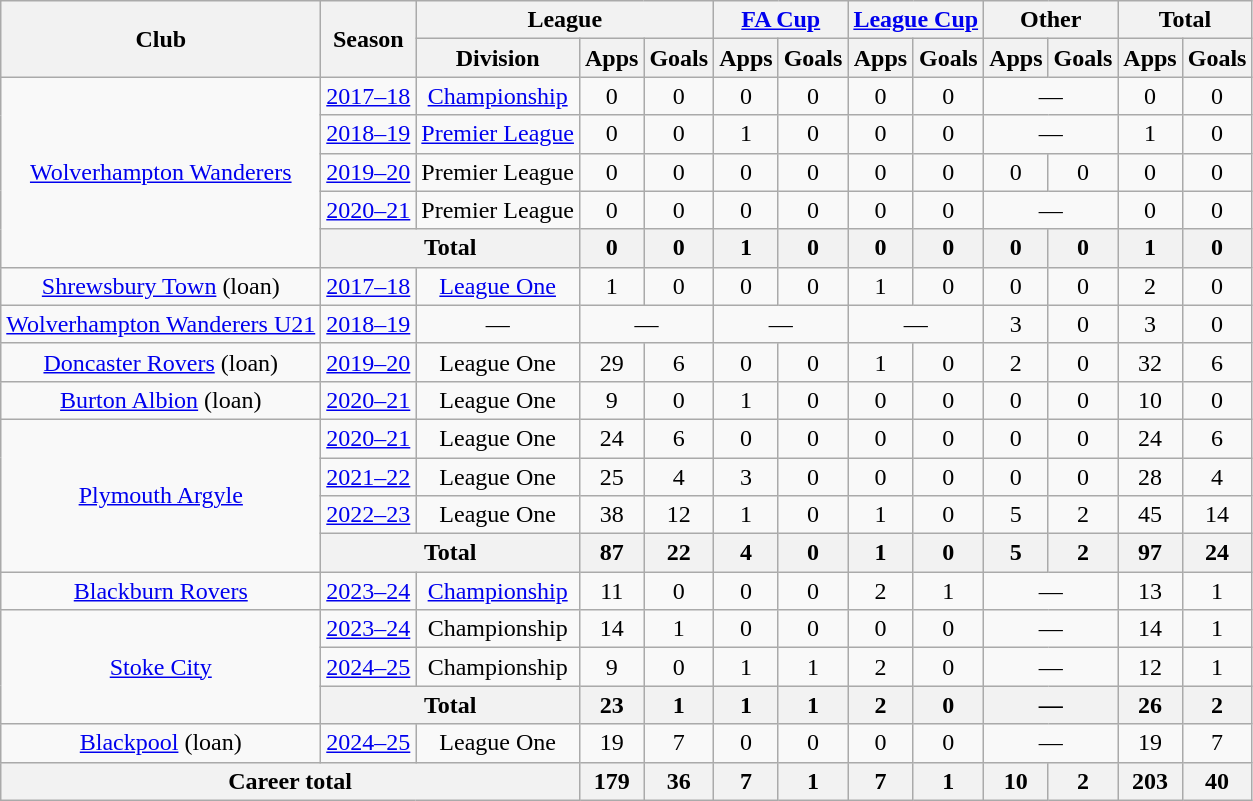<table class="wikitable" style="text-align:center">
<tr>
<th rowspan="2">Club</th>
<th rowspan="2">Season</th>
<th colspan="3">League</th>
<th colspan="2"><a href='#'>FA Cup</a></th>
<th colspan="2"><a href='#'>League Cup</a></th>
<th colspan="2">Other</th>
<th colspan="2">Total</th>
</tr>
<tr>
<th>Division</th>
<th>Apps</th>
<th>Goals</th>
<th>Apps</th>
<th>Goals</th>
<th>Apps</th>
<th>Goals</th>
<th>Apps</th>
<th>Goals</th>
<th>Apps</th>
<th>Goals</th>
</tr>
<tr>
<td rowspan="5"><a href='#'>Wolverhampton Wanderers</a></td>
<td><a href='#'>2017–18</a></td>
<td><a href='#'>Championship</a></td>
<td>0</td>
<td>0</td>
<td>0</td>
<td>0</td>
<td>0</td>
<td>0</td>
<td colspan=2>—</td>
<td>0</td>
<td>0</td>
</tr>
<tr>
<td><a href='#'>2018–19</a></td>
<td><a href='#'>Premier League</a></td>
<td>0</td>
<td>0</td>
<td>1</td>
<td>0</td>
<td>0</td>
<td>0</td>
<td colspan=2>—</td>
<td>1</td>
<td>0</td>
</tr>
<tr>
<td><a href='#'>2019–20</a></td>
<td>Premier League</td>
<td>0</td>
<td>0</td>
<td>0</td>
<td>0</td>
<td>0</td>
<td>0</td>
<td>0</td>
<td>0</td>
<td>0</td>
<td>0</td>
</tr>
<tr>
<td><a href='#'>2020–21</a></td>
<td>Premier League</td>
<td>0</td>
<td>0</td>
<td>0</td>
<td>0</td>
<td>0</td>
<td>0</td>
<td colspan=2>—</td>
<td>0</td>
<td>0</td>
</tr>
<tr>
<th colspan="2">Total</th>
<th>0</th>
<th>0</th>
<th>1</th>
<th>0</th>
<th>0</th>
<th>0</th>
<th>0</th>
<th>0</th>
<th>1</th>
<th>0</th>
</tr>
<tr>
<td><a href='#'>Shrewsbury Town</a> (loan)</td>
<td><a href='#'>2017–18</a></td>
<td><a href='#'>League One</a></td>
<td>1</td>
<td>0</td>
<td>0</td>
<td>0</td>
<td>1</td>
<td>0</td>
<td>0</td>
<td>0</td>
<td>2</td>
<td>0</td>
</tr>
<tr>
<td><a href='#'>Wolverhampton Wanderers U21</a></td>
<td><a href='#'>2018–19</a></td>
<td colspan=1>—</td>
<td colspan=2>—</td>
<td colspan=2>—</td>
<td colspan=2>—</td>
<td>3</td>
<td>0</td>
<td>3</td>
<td>0</td>
</tr>
<tr>
<td><a href='#'>Doncaster Rovers</a> (loan)</td>
<td><a href='#'>2019–20</a></td>
<td>League One</td>
<td>29</td>
<td>6</td>
<td>0</td>
<td>0</td>
<td>1</td>
<td>0</td>
<td>2</td>
<td>0</td>
<td>32</td>
<td>6</td>
</tr>
<tr>
<td><a href='#'>Burton Albion</a> (loan)</td>
<td><a href='#'>2020–21</a></td>
<td>League One</td>
<td>9</td>
<td>0</td>
<td>1</td>
<td>0</td>
<td>0</td>
<td>0</td>
<td>0</td>
<td>0</td>
<td>10</td>
<td>0</td>
</tr>
<tr>
<td rowspan="4"><a href='#'>Plymouth Argyle</a></td>
<td><a href='#'>2020–21</a></td>
<td>League One</td>
<td>24</td>
<td>6</td>
<td>0</td>
<td>0</td>
<td>0</td>
<td>0</td>
<td>0</td>
<td>0</td>
<td>24</td>
<td>6</td>
</tr>
<tr>
<td><a href='#'>2021–22</a></td>
<td>League One</td>
<td>25</td>
<td>4</td>
<td>3</td>
<td>0</td>
<td>0</td>
<td>0</td>
<td>0</td>
<td>0</td>
<td>28</td>
<td>4</td>
</tr>
<tr>
<td><a href='#'>2022–23</a></td>
<td>League One</td>
<td>38</td>
<td>12</td>
<td>1</td>
<td>0</td>
<td>1</td>
<td>0</td>
<td>5</td>
<td>2</td>
<td>45</td>
<td>14</td>
</tr>
<tr>
<th colspan=2>Total</th>
<th>87</th>
<th>22</th>
<th>4</th>
<th>0</th>
<th>1</th>
<th>0</th>
<th>5</th>
<th>2</th>
<th>97</th>
<th>24</th>
</tr>
<tr>
<td><a href='#'>Blackburn Rovers</a></td>
<td><a href='#'>2023–24</a></td>
<td><a href='#'>Championship</a></td>
<td>11</td>
<td>0</td>
<td>0</td>
<td>0</td>
<td>2</td>
<td>1</td>
<td colspan=2>—</td>
<td>13</td>
<td>1</td>
</tr>
<tr>
<td rowspan=3><a href='#'>Stoke City</a></td>
<td><a href='#'>2023–24</a></td>
<td>Championship</td>
<td>14</td>
<td>1</td>
<td>0</td>
<td>0</td>
<td>0</td>
<td>0</td>
<td colspan=2>—</td>
<td>14</td>
<td>1</td>
</tr>
<tr>
<td><a href='#'>2024–25</a></td>
<td>Championship</td>
<td>9</td>
<td>0</td>
<td>1</td>
<td>1</td>
<td>2</td>
<td>0</td>
<td colspan=2>—</td>
<td>12</td>
<td>1</td>
</tr>
<tr>
<th colspan=2>Total</th>
<th>23</th>
<th>1</th>
<th>1</th>
<th>1</th>
<th>2</th>
<th>0</th>
<th colspan=2>—</th>
<th>26</th>
<th>2</th>
</tr>
<tr>
<td><a href='#'>Blackpool</a> (loan)</td>
<td><a href='#'>2024–25</a></td>
<td>League One</td>
<td>19</td>
<td>7</td>
<td>0</td>
<td>0</td>
<td>0</td>
<td>0</td>
<td colspan=2>—</td>
<td>19</td>
<td>7</td>
</tr>
<tr>
<th colspan="3">Career total</th>
<th>179</th>
<th>36</th>
<th>7</th>
<th>1</th>
<th>7</th>
<th>1</th>
<th>10</th>
<th>2</th>
<th>203</th>
<th>40</th>
</tr>
</table>
